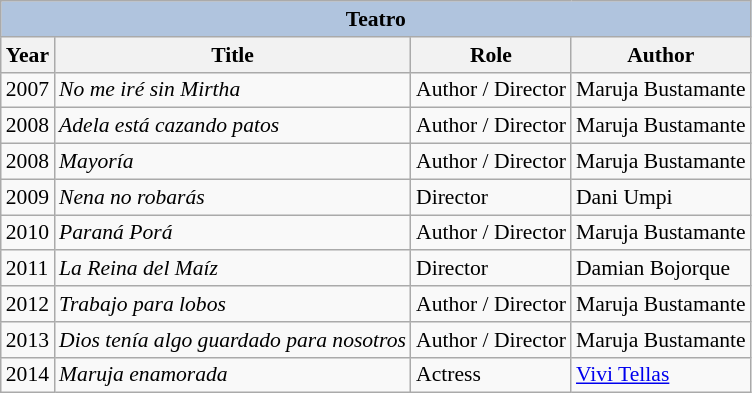<table class="wikitable" style="font-size: 90%;">
<tr>
<th colspan="4" style="background: LightSteelBlue;">Teatro</th>
</tr>
<tr>
<th>Year</th>
<th>Title</th>
<th>Role</th>
<th>Author</th>
</tr>
<tr>
<td>2007</td>
<td><em>No me iré sin Mirtha</em></td>
<td>Author / Director</td>
<td>Maruja Bustamante</td>
</tr>
<tr>
<td>2008</td>
<td><em>Adela está cazando patos</em></td>
<td>Author / Director</td>
<td>Maruja Bustamante</td>
</tr>
<tr>
<td>2008</td>
<td><em>Mayoría</em></td>
<td>Author / Director</td>
<td>Maruja Bustamante</td>
</tr>
<tr>
<td>2009</td>
<td><em>Nena no robarás</em></td>
<td>Director</td>
<td>Dani Umpi</td>
</tr>
<tr>
<td>2010</td>
<td><em>Paraná Porá</em></td>
<td>Author / Director</td>
<td>Maruja Bustamante</td>
</tr>
<tr>
<td>2011</td>
<td><em>La Reina del Maíz</em></td>
<td>Director</td>
<td>Damian Bojorque</td>
</tr>
<tr>
<td>2012</td>
<td><em>Trabajo para lobos</em></td>
<td>Author / Director</td>
<td>Maruja Bustamante</td>
</tr>
<tr>
<td>2013</td>
<td><em>Dios tenía algo guardado para nosotros</em></td>
<td>Author / Director</td>
<td>Maruja Bustamante</td>
</tr>
<tr>
<td>2014</td>
<td><em>Maruja enamorada</em></td>
<td>Actress</td>
<td><a href='#'>Vivi Tellas</a></td>
</tr>
</table>
